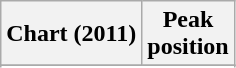<table class="wikitable sortable plainrowheaders">
<tr>
<th scope=col>Chart (2011)</th>
<th scope=col>Peak<br>position</th>
</tr>
<tr>
</tr>
<tr>
</tr>
<tr>
</tr>
<tr>
</tr>
</table>
